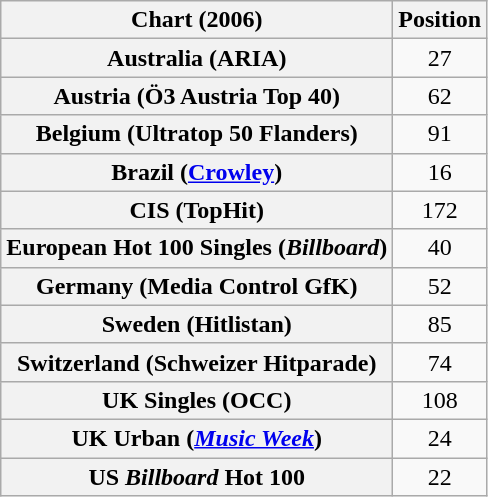<table class="wikitable plainrowheaders sortable">
<tr>
<th scope="col">Chart (2006)</th>
<th scope="col">Position</th>
</tr>
<tr>
<th scope="row">Australia (ARIA)</th>
<td style="text-align:center;">27</td>
</tr>
<tr>
<th scope="row">Austria (Ö3 Austria Top 40)</th>
<td style="text-align:center;">62</td>
</tr>
<tr>
<th scope="row">Belgium (Ultratop 50 Flanders)</th>
<td style="text-align:center;">91</td>
</tr>
<tr>
<th scope="row">Brazil (<a href='#'>Crowley</a>)</th>
<td style="text-align:center;">16</td>
</tr>
<tr>
<th scope="row">CIS (TopHit)</th>
<td style="text-align:center;">172</td>
</tr>
<tr>
<th scope="row">European Hot 100 Singles (<em>Billboard</em>)</th>
<td style="text-align:center;">40</td>
</tr>
<tr>
<th scope="row">Germany (Media Control GfK)</th>
<td style="text-align:center;">52</td>
</tr>
<tr>
<th scope="row">Sweden (Hitlistan)</th>
<td style="text-align:center;">85</td>
</tr>
<tr>
<th scope="row">Switzerland (Schweizer Hitparade)</th>
<td style="text-align:center;">74</td>
</tr>
<tr>
<th scope="row">UK Singles (OCC)</th>
<td style="text-align:center;">108</td>
</tr>
<tr>
<th scope="row">UK Urban (<em><a href='#'>Music Week</a></em>)</th>
<td style="text-align:center;">24</td>
</tr>
<tr>
<th scope="row">US <em>Billboard</em> Hot 100</th>
<td style="text-align:center;">22</td>
</tr>
</table>
